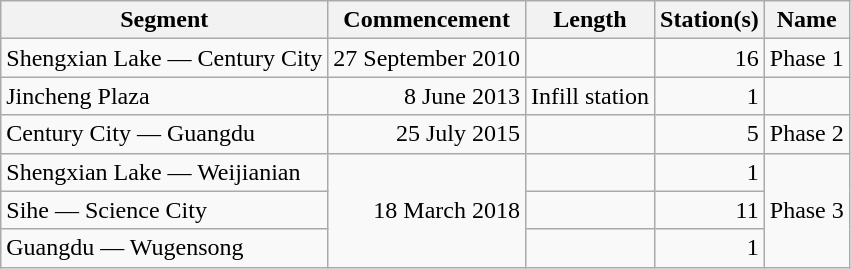<table class="wikitable" style="border-collapse: collapse; text-align: right;">
<tr>
<th>Segment</th>
<th>Commencement</th>
<th>Length</th>
<th>Station(s)</th>
<th>Name</th>
</tr>
<tr>
<td style="text-align: left;">Shengxian Lake — Century City</td>
<td>27 September 2010</td>
<td></td>
<td>16</td>
<td style="text-align: left;">Phase 1</td>
</tr>
<tr>
<td style="text-align: left;">Jincheng Plaza</td>
<td>8 June 2013</td>
<td>Infill station</td>
<td>1</td>
<td style="text-align: left;"></td>
</tr>
<tr>
<td style="text-align: left;">Century City — Guangdu</td>
<td>25 July 2015</td>
<td></td>
<td>5</td>
<td style="text-align: left;">Phase 2</td>
</tr>
<tr>
<td style="text-align: left;">Shengxian Lake — Weijianian</td>
<td rowspan="3">18 March 2018</td>
<td></td>
<td>1</td>
<td rowspan="3" style="text-align: left;">Phase 3</td>
</tr>
<tr>
<td style="text-align: left;">Sihe — Science City</td>
<td></td>
<td>11</td>
</tr>
<tr>
<td style="text-align: left;">Guangdu — Wugensong</td>
<td></td>
<td>1</td>
</tr>
</table>
